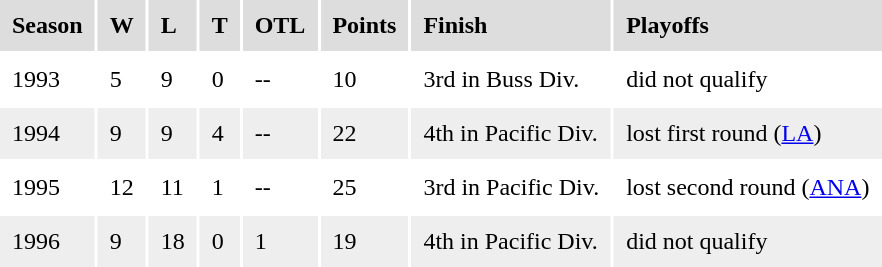<table cellpadding=8>
<tr bgcolor="#dddddd">
<td><strong>Season</strong></td>
<td><strong>W</strong></td>
<td><strong>L</strong></td>
<td><strong>T</strong></td>
<td><strong>OTL</strong></td>
<td><strong>Points</strong></td>
<td><strong>Finish</strong></td>
<td><strong>Playoffs</strong></td>
</tr>
<tr>
<td>1993</td>
<td>5</td>
<td>9</td>
<td>0</td>
<td>--</td>
<td>10</td>
<td>3rd in Buss Div.</td>
<td>did not qualify</td>
</tr>
<tr bgcolor="#eeeeee">
<td>1994</td>
<td>9</td>
<td>9</td>
<td>4</td>
<td>--</td>
<td>22</td>
<td>4th in Pacific Div.</td>
<td>lost first round (<a href='#'>LA</a>)</td>
</tr>
<tr>
<td>1995</td>
<td>12</td>
<td>11</td>
<td>1</td>
<td>--</td>
<td>25</td>
<td>3rd in Pacific Div.</td>
<td>lost second round (<a href='#'>ANA</a>)</td>
</tr>
<tr bgcolor="#eeeeee">
<td>1996</td>
<td>9</td>
<td>18</td>
<td>0</td>
<td>1</td>
<td>19</td>
<td>4th in Pacific Div.</td>
<td>did not qualify</td>
</tr>
</table>
